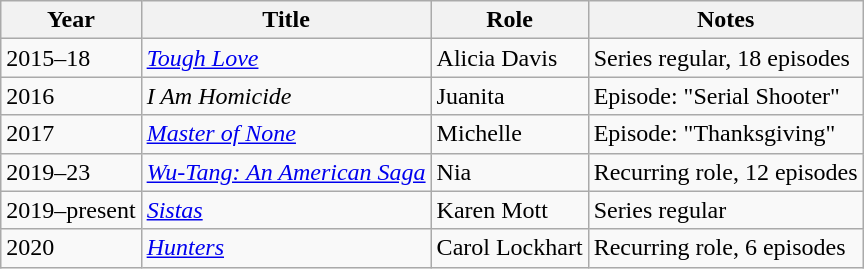<table class="wikitable sortable">
<tr>
<th>Year</th>
<th>Title</th>
<th>Role</th>
<th class="unsortable">Notes</th>
</tr>
<tr>
<td>2015–18</td>
<td><em><a href='#'>Tough Love</a></em></td>
<td>Alicia Davis</td>
<td>Series regular, 18 episodes</td>
</tr>
<tr>
<td>2016</td>
<td><em>I Am Homicide</em></td>
<td>Juanita</td>
<td>Episode: "Serial Shooter"</td>
</tr>
<tr>
<td>2017</td>
<td><em><a href='#'>Master of None</a></em></td>
<td>Michelle</td>
<td>Episode: "Thanksgiving"</td>
</tr>
<tr>
<td>2019–23</td>
<td><em><a href='#'>Wu-Tang: An American Saga</a></em></td>
<td>Nia</td>
<td>Recurring role, 12 episodes</td>
</tr>
<tr>
<td>2019–present</td>
<td><em><a href='#'>Sistas</a></em></td>
<td>Karen Mott</td>
<td>Series regular</td>
</tr>
<tr>
<td>2020</td>
<td><em><a href='#'>Hunters</a></em></td>
<td>Carol Lockhart</td>
<td>Recurring role, 6 episodes</td>
</tr>
</table>
